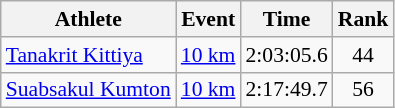<table class=wikitable style="font-size:90%;">
<tr>
<th>Athlete</th>
<th>Event</th>
<th>Time</th>
<th>Rank</th>
</tr>
<tr style="text-align:center">
<td style="text-align:left"><a href='#'>Tanakrit Kittiya</a></td>
<td style="text-align:left"><a href='#'>10 km</a></td>
<td>2:03:05.6</td>
<td>44</td>
</tr>
<tr style="text-align:center">
<td style="text-align:left"><a href='#'>Suabsakul Kumton</a></td>
<td style="text-align:left"><a href='#'>10 km</a></td>
<td>2:17:49.7</td>
<td>56</td>
</tr>
</table>
